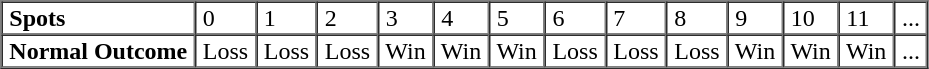<table border="1" cellspacing="0">
<tr>
<td> <strong>Spots</strong></td>
<td> 0</td>
<td> 1</td>
<td> 2</td>
<td> 3</td>
<td> 4</td>
<td> 5</td>
<td> 6</td>
<td> 7</td>
<td> 8</td>
<td> 9</td>
<td> 10</td>
<td> 11</td>
<td> ...</td>
</tr>
<tr>
<td> <strong>Normal Outcome</strong> </td>
<td> Loss </td>
<td> Loss </td>
<td> Loss </td>
<td> Win </td>
<td> Win </td>
<td> Win </td>
<td> Loss </td>
<td> Loss </td>
<td> Loss </td>
<td> Win </td>
<td> Win </td>
<td> Win </td>
<td> ... </td>
</tr>
</table>
